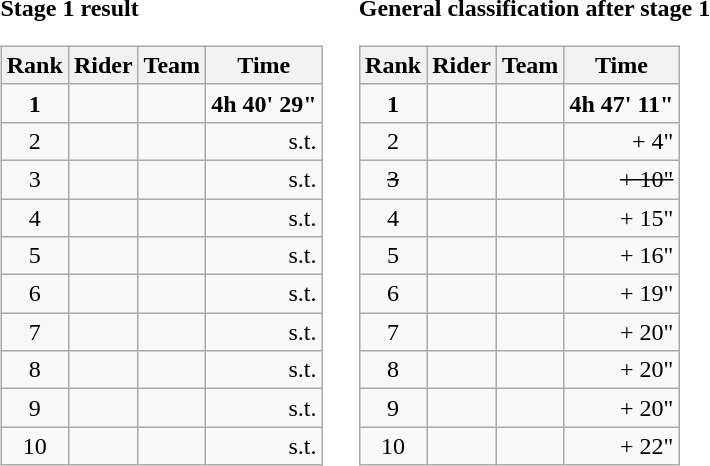<table>
<tr>
<td><strong>Stage 1 result</strong><br><table class="wikitable">
<tr>
<th scope="col">Rank</th>
<th scope="col">Rider</th>
<th scope="col">Team</th>
<th scope="col">Time</th>
</tr>
<tr>
<td style="text-align:center;"><strong>1</strong></td>
<td><strong></strong></td>
<td><strong></strong></td>
<td style="text-align:right;"><strong>4h 40' 29"</strong></td>
</tr>
<tr>
<td style="text-align:center;">2</td>
<td></td>
<td></td>
<td style="text-align:right;">s.t.</td>
</tr>
<tr>
<td style="text-align:center;">3</td>
<td></td>
<td></td>
<td style="text-align:right;">s.t.</td>
</tr>
<tr>
<td style="text-align:center;">4</td>
<td></td>
<td></td>
<td style="text-align:right;">s.t.</td>
</tr>
<tr>
<td style="text-align:center;">5</td>
<td></td>
<td></td>
<td style="text-align:right;">s.t.</td>
</tr>
<tr>
<td style="text-align:center;">6</td>
<td></td>
<td></td>
<td style="text-align:right;">s.t.</td>
</tr>
<tr>
<td style="text-align:center;">7</td>
<td></td>
<td></td>
<td style="text-align:right;">s.t.</td>
</tr>
<tr>
<td style="text-align:center;">8</td>
<td></td>
<td></td>
<td style="text-align:right;">s.t.</td>
</tr>
<tr>
<td style="text-align:center;">9</td>
<td></td>
<td></td>
<td style="text-align:right;">s.t.</td>
</tr>
<tr>
<td style="text-align:center;">10</td>
<td></td>
<td></td>
<td style="text-align:right;">s.t.</td>
</tr>
</table>
</td>
<td></td>
<td><strong>General classification after stage 1</strong><br><table class="wikitable">
<tr>
<th scope="col">Rank</th>
<th scope="col">Rider</th>
<th scope="col">Team</th>
<th scope="col">Time</th>
</tr>
<tr>
<td style="text-align:center;"><strong>1</strong></td>
<td><strong></strong>  </td>
<td><strong></strong></td>
<td style="text-align:right;"><strong>4h 47' 11"</strong></td>
</tr>
<tr>
<td style="text-align:center;">2</td>
<td> </td>
<td></td>
<td style="text-align:right;">+ 4"</td>
</tr>
<tr>
<td style="text-align:center;"><del>3</del></td>
<td><del></del> </td>
<td><del></del></td>
<td style="text-align:right;"><del>+ 10"</del></td>
</tr>
<tr>
<td style="text-align:center;">4</td>
<td> </td>
<td></td>
<td style="text-align:right;">+ 15"</td>
</tr>
<tr>
<td style="text-align:center;">5</td>
<td></td>
<td></td>
<td style="text-align:right;">+ 16"</td>
</tr>
<tr>
<td style="text-align:center;">6</td>
<td></td>
<td></td>
<td style="text-align:right;">+ 19"</td>
</tr>
<tr>
<td style="text-align:center;">7</td>
<td></td>
<td></td>
<td style="text-align:right;">+ 20"</td>
</tr>
<tr>
<td style="text-align:center;">8</td>
<td></td>
<td></td>
<td style="text-align:right;">+ 20"</td>
</tr>
<tr>
<td style="text-align:center;">9</td>
<td> </td>
<td></td>
<td style="text-align:right;">+ 20"</td>
</tr>
<tr>
<td style="text-align:center;">10</td>
<td></td>
<td></td>
<td style="text-align:right;">+ 22"</td>
</tr>
</table>
</td>
</tr>
</table>
